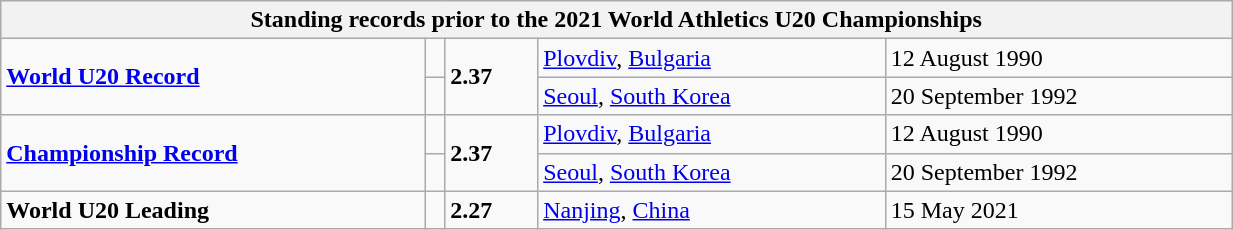<table class="wikitable" width=65%>
<tr>
<th colspan=5>Standing records prior to the 2021 World Athletics U20 Championships</th>
</tr>
<tr>
<td rowspan=2><strong><a href='#'>World U20 Record</a></strong></td>
<td></td>
<td rowspan=2><strong>2.37</strong></td>
<td><a href='#'>Plovdiv</a>, <a href='#'>Bulgaria</a></td>
<td>12 August 1990</td>
</tr>
<tr>
<td></td>
<td><a href='#'>Seoul</a>, <a href='#'>South Korea</a></td>
<td>20 September 1992</td>
</tr>
<tr>
<td rowspan=2><strong><a href='#'>Championship Record</a></strong></td>
<td></td>
<td rowspan=2><strong>2.37</strong></td>
<td><a href='#'>Plovdiv</a>, <a href='#'>Bulgaria</a></td>
<td>12 August 1990</td>
</tr>
<tr>
<td></td>
<td><a href='#'>Seoul</a>, <a href='#'>South Korea</a></td>
<td>20 September 1992</td>
</tr>
<tr>
<td><strong>World U20 Leading</strong></td>
<td></td>
<td><strong>2.27</strong></td>
<td><a href='#'>Nanjing</a>, <a href='#'>China</a></td>
<td>15 May 2021</td>
</tr>
</table>
